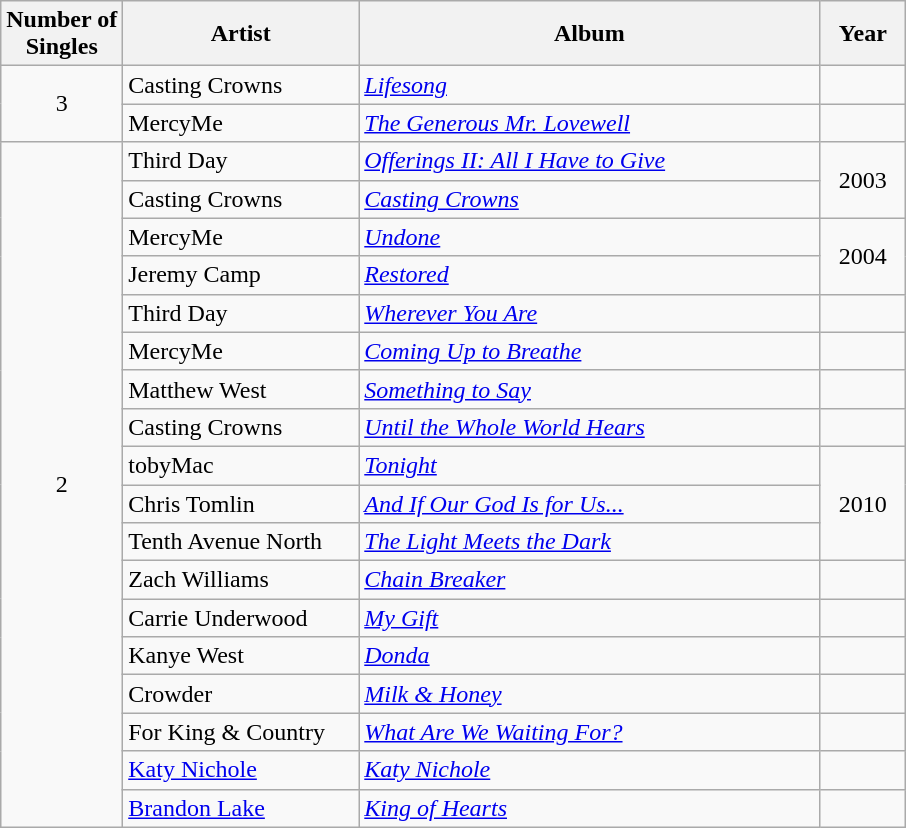<table class="wikitable">
<tr>
<th>Number of <br>Singles</th>
<th width=150>Artist</th>
<th width=300>Album</th>
<th width=50>Year</th>
</tr>
<tr>
<td rowspan="2" style="text-align:center;">3</td>
<td>Casting Crowns</td>
<td><em><a href='#'>Lifesong</a></em></td>
<td></td>
</tr>
<tr>
<td>MercyMe</td>
<td><em><a href='#'>The Generous Mr. Lovewell</a></em></td>
<td></td>
</tr>
<tr>
<td rowspan="18" style="text-align:center;">2</td>
<td>Third Day</td>
<td><em><a href='#'>Offerings II: All I Have to Give</a></em></td>
<td rowspan="2" style="text-align:center;">2003</td>
</tr>
<tr>
<td>Casting Crowns</td>
<td><em><a href='#'>Casting Crowns</a></em></td>
</tr>
<tr>
<td>MercyMe</td>
<td><em><a href='#'>Undone</a></em></td>
<td rowspan="2" style="text-align:center;">2004</td>
</tr>
<tr>
<td>Jeremy Camp</td>
<td><em><a href='#'>Restored</a></em></td>
</tr>
<tr>
<td>Third Day</td>
<td><em><a href='#'>Wherever You Are</a></em></td>
<td></td>
</tr>
<tr>
<td>MercyMe</td>
<td><em><a href='#'>Coming Up to Breathe</a></em></td>
<td></td>
</tr>
<tr>
<td>Matthew West</td>
<td><em><a href='#'>Something to Say</a></em></td>
<td></td>
</tr>
<tr>
<td>Casting Crowns</td>
<td><em><a href='#'>Until the Whole World Hears</a></em></td>
<td></td>
</tr>
<tr>
<td>tobyMac</td>
<td><em><a href='#'>Tonight</a></em></td>
<td rowspan="3" style="text-align:center;">2010</td>
</tr>
<tr>
<td>Chris Tomlin</td>
<td><em><a href='#'>And If Our God Is for Us...</a></em></td>
</tr>
<tr>
<td>Tenth Avenue North</td>
<td><em><a href='#'>The Light Meets the Dark</a></em></td>
</tr>
<tr>
<td>Zach Williams</td>
<td><em><a href='#'>Chain Breaker</a></em></td>
<td></td>
</tr>
<tr>
<td>Carrie Underwood</td>
<td><em><a href='#'>My Gift</a></em></td>
<td></td>
</tr>
<tr>
<td>Kanye West</td>
<td><em><a href='#'>Donda</a></em></td>
<td></td>
</tr>
<tr>
<td>Crowder</td>
<td><em><a href='#'>Milk & Honey</a></em></td>
<td></td>
</tr>
<tr>
<td>For King & Country</td>
<td><em><a href='#'>What Are We Waiting For?</a></em></td>
<td></td>
</tr>
<tr>
<td><a href='#'>Katy Nichole</a></td>
<td><em><a href='#'>Katy Nichole</a></em></td>
<td></td>
</tr>
<tr>
<td><a href='#'>Brandon Lake</a></td>
<td><em><a href='#'>King of Hearts</a></em></td>
<td></td>
</tr>
</table>
